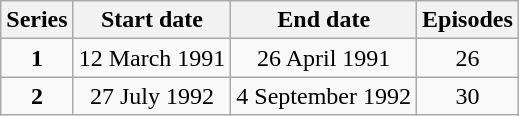<table class="wikitable" style="text-align:center;">
<tr>
<th>Series</th>
<th>Start date</th>
<th>End date</th>
<th>Episodes</th>
</tr>
<tr>
<td><strong>1</strong></td>
<td>12 March 1991</td>
<td>26 April 1991</td>
<td>26</td>
</tr>
<tr>
<td><strong>2</strong></td>
<td>27 July 1992</td>
<td>4 September 1992</td>
<td>30</td>
</tr>
</table>
